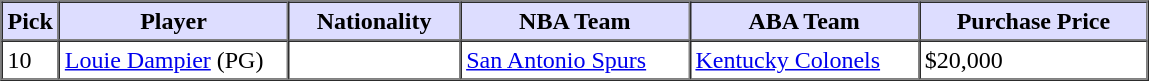<table border="1" cellpadding="3" cellspacing="0">
<tr>
<th bgcolor="#DDDDFF" width="5%">Pick</th>
<th bgcolor="#DDDDFF" width="20%">Player</th>
<th bgcolor="#DDDDFF" width="15%">Nationality</th>
<th bgcolor="#DDDDFF" width="20%">NBA Team</th>
<th bgcolor="#DDDDFF" width="20%">ABA Team</th>
<th bgcolor="#DDDDFF" width="20%">Purchase Price</th>
</tr>
<tr>
<td>10</td>
<td><a href='#'>Louie Dampier</a> (PG)</td>
<td></td>
<td><a href='#'>San Antonio Spurs</a></td>
<td><a href='#'>Kentucky Colonels</a></td>
<td>$20,000</td>
</tr>
<tr>
</tr>
</table>
